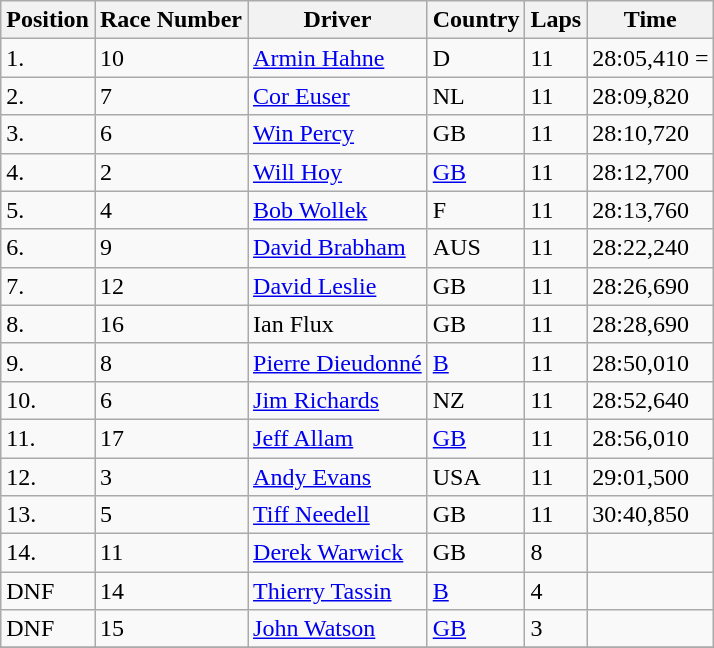<table class="wikitable">
<tr>
<th>Position</th>
<th>Race Number</th>
<th>Driver</th>
<th>Country</th>
<th>Laps</th>
<th>Time</th>
</tr>
<tr>
<td>1.</td>
<td>10</td>
<td><a href='#'>Armin Hahne</a></td>
<td>D</td>
<td>11</td>
<td>28:05,410 = </td>
</tr>
<tr>
<td>2.</td>
<td>7</td>
<td><a href='#'>Cor Euser</a></td>
<td>NL</td>
<td>11</td>
<td>28:09,820</td>
</tr>
<tr>
<td>3.</td>
<td>6</td>
<td><a href='#'>Win Percy</a></td>
<td>GB</td>
<td>11</td>
<td>28:10,720</td>
</tr>
<tr>
<td>4.</td>
<td>2</td>
<td><a href='#'>Will Hoy</a></td>
<td><a href='#'>GB</a></td>
<td>11</td>
<td>28:12,700</td>
</tr>
<tr>
<td>5.</td>
<td>4</td>
<td><a href='#'>Bob Wollek</a></td>
<td>F</td>
<td>11</td>
<td>28:13,760</td>
</tr>
<tr>
<td>6.</td>
<td>9</td>
<td><a href='#'>David Brabham</a></td>
<td>AUS</td>
<td>11</td>
<td>28:22,240</td>
</tr>
<tr>
<td>7.</td>
<td>12</td>
<td><a href='#'>David Leslie</a></td>
<td>GB</td>
<td>11</td>
<td>28:26,690</td>
</tr>
<tr>
<td>8.</td>
<td>16</td>
<td>Ian Flux</td>
<td>GB</td>
<td>11</td>
<td>28:28,690</td>
</tr>
<tr>
<td>9.</td>
<td>8</td>
<td><a href='#'>Pierre Dieudonné</a></td>
<td><a href='#'>B</a></td>
<td>11</td>
<td>28:50,010</td>
</tr>
<tr>
<td>10.</td>
<td>6</td>
<td><a href='#'>Jim Richards</a></td>
<td>NZ</td>
<td>11</td>
<td>28:52,640</td>
</tr>
<tr>
<td>11.</td>
<td>17</td>
<td><a href='#'>Jeff Allam</a></td>
<td><a href='#'>GB</a></td>
<td>11</td>
<td>28:56,010</td>
</tr>
<tr>
<td>12.</td>
<td>3</td>
<td><a href='#'>Andy Evans</a></td>
<td>USA</td>
<td>11</td>
<td>29:01,500</td>
</tr>
<tr>
<td>13.</td>
<td>5</td>
<td><a href='#'>Tiff Needell</a></td>
<td>GB</td>
<td>11</td>
<td>30:40,850</td>
</tr>
<tr>
<td>14.</td>
<td>11</td>
<td><a href='#'>Derek Warwick</a></td>
<td>GB</td>
<td>8</td>
<td></td>
</tr>
<tr>
<td>DNF</td>
<td>14</td>
<td><a href='#'>Thierry Tassin</a></td>
<td><a href='#'>B</a></td>
<td>4</td>
<td></td>
</tr>
<tr>
<td>DNF</td>
<td>15</td>
<td><a href='#'>John Watson</a></td>
<td><a href='#'>GB</a></td>
<td>3</td>
<td></td>
</tr>
<tr>
</tr>
</table>
